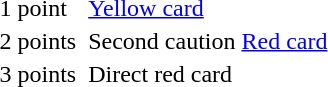<table>
<tr>
<td>1 point</td>
<td style="text-align:center;"></td>
<td><a href='#'>Yellow card</a></td>
</tr>
<tr>
<td>2 points</td>
<td style="text-align:center;"><span></span><span></span></td>
<td>Second caution <a href='#'>Red card</a></td>
</tr>
<tr>
<td>3 points</td>
<td style="text-align:center;"></td>
<td>Direct red card</td>
</tr>
</table>
